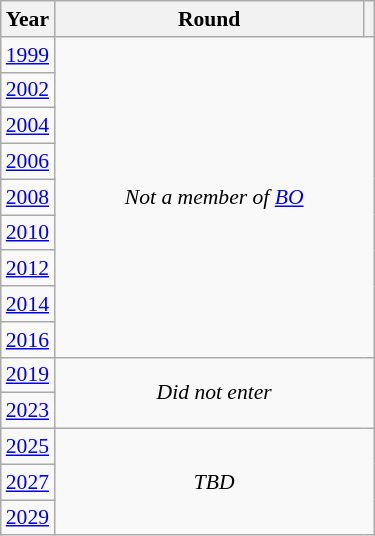<table class="wikitable" style="text-align: center; font-size:90%">
<tr>
<th>Year</th>
<th style="width:200px">Round</th>
<th></th>
</tr>
<tr>
<td><a href='#'>1999</a></td>
<td colspan="2" rowspan="9"><em>Not a member of <a href='#'>BO</a></em></td>
</tr>
<tr>
<td><a href='#'>2002</a></td>
</tr>
<tr>
<td><a href='#'>2004</a></td>
</tr>
<tr>
<td><a href='#'>2006</a></td>
</tr>
<tr>
<td><a href='#'>2008</a></td>
</tr>
<tr>
<td><a href='#'>2010</a></td>
</tr>
<tr>
<td><a href='#'>2012</a></td>
</tr>
<tr>
<td><a href='#'>2014</a></td>
</tr>
<tr>
<td><a href='#'>2016</a></td>
</tr>
<tr>
<td><a href='#'>2019</a></td>
<td colspan="2" rowspan="2"><em>Did not enter</em></td>
</tr>
<tr>
<td><a href='#'>2023</a></td>
</tr>
<tr>
<td><a href='#'>2025</a></td>
<td colspan="2" rowspan="3"><em>TBD</em></td>
</tr>
<tr>
<td><a href='#'>2027</a></td>
</tr>
<tr>
<td><a href='#'>2029</a></td>
</tr>
</table>
